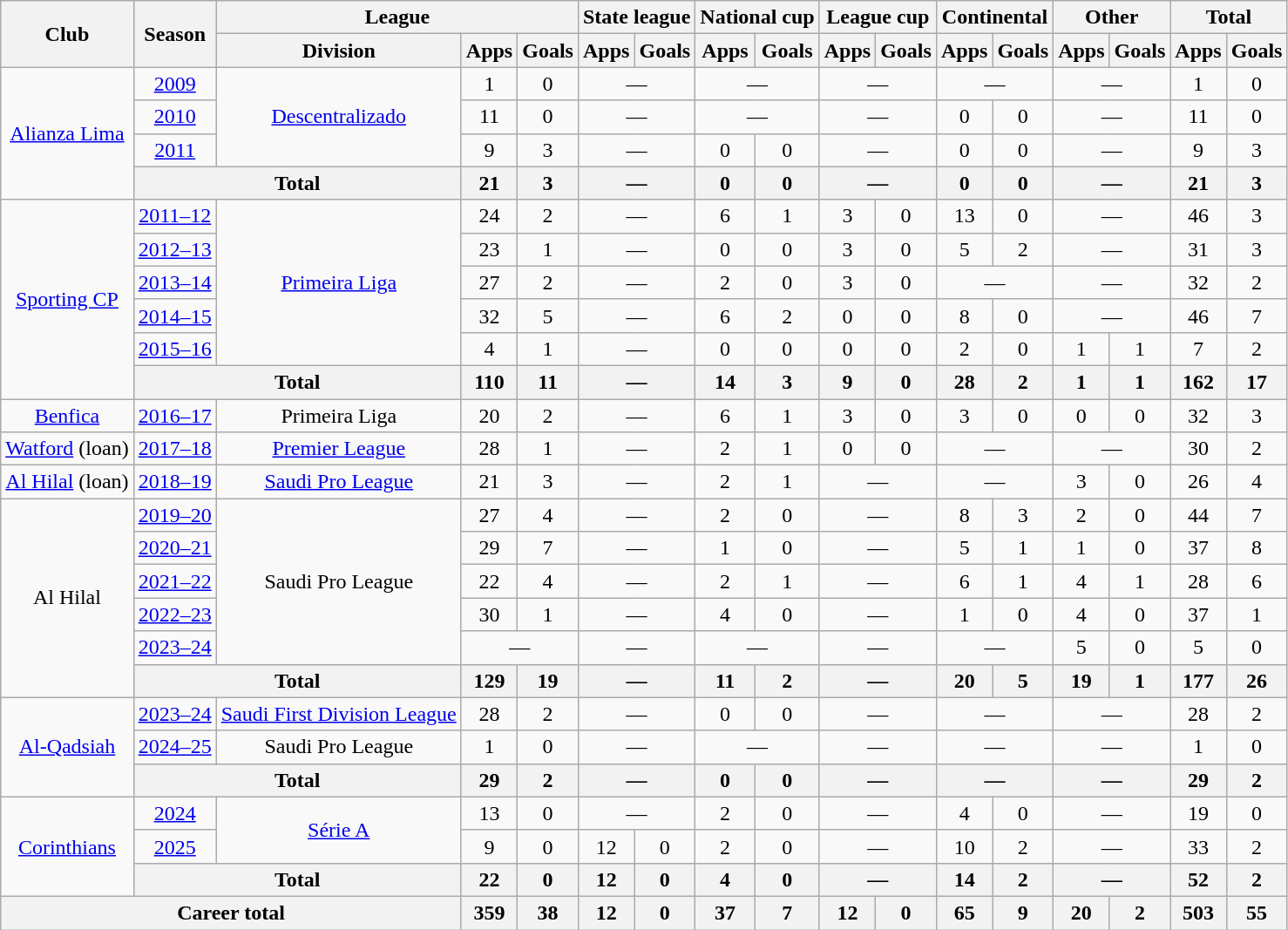<table class="wikitable" style="text-align:center">
<tr>
<th rowspan="2">Club</th>
<th rowspan="2">Season</th>
<th colspan="3">League</th>
<th colspan="2">State league</th>
<th colspan="2">National cup</th>
<th colspan="2">League cup</th>
<th colspan="2">Continental</th>
<th colspan="2">Other</th>
<th colspan="2">Total</th>
</tr>
<tr>
<th>Division</th>
<th>Apps</th>
<th>Goals</th>
<th>Apps</th>
<th>Goals</th>
<th>Apps</th>
<th>Goals</th>
<th>Apps</th>
<th>Goals</th>
<th>Apps</th>
<th>Goals</th>
<th>Apps</th>
<th>Goals</th>
<th>Apps</th>
<th>Goals</th>
</tr>
<tr>
<td rowspan="4"><a href='#'>Alianza Lima</a></td>
<td><a href='#'>2009</a></td>
<td rowspan="3"><a href='#'>Descentralizado</a></td>
<td>1</td>
<td>0</td>
<td colspan="2">—</td>
<td colspan="2">—</td>
<td colspan="2">—</td>
<td colspan="2">—</td>
<td colspan="2">—</td>
<td>1</td>
<td>0</td>
</tr>
<tr>
<td><a href='#'>2010</a></td>
<td>11</td>
<td>0</td>
<td colspan="2">—</td>
<td colspan="2">—</td>
<td colspan="2">—</td>
<td>0</td>
<td>0</td>
<td colspan="2">—</td>
<td>11</td>
<td>0</td>
</tr>
<tr>
<td><a href='#'>2011</a></td>
<td>9</td>
<td>3</td>
<td colspan="2">—</td>
<td>0</td>
<td>0</td>
<td colspan="2">—</td>
<td>0</td>
<td>0</td>
<td colspan="2">—</td>
<td>9</td>
<td>3</td>
</tr>
<tr>
<th colspan="2">Total</th>
<th>21</th>
<th>3</th>
<th colspan="2">—</th>
<th>0</th>
<th>0</th>
<th colspan="2">—</th>
<th>0</th>
<th>0</th>
<th colspan="2">—</th>
<th>21</th>
<th>3</th>
</tr>
<tr>
<td rowspan="6"><a href='#'>Sporting CP</a></td>
<td><a href='#'>2011–12</a></td>
<td rowspan="5"><a href='#'>Primeira Liga</a></td>
<td>24</td>
<td>2</td>
<td colspan="2">—</td>
<td>6</td>
<td>1</td>
<td>3</td>
<td>0</td>
<td>13</td>
<td>0</td>
<td colspan="2">—</td>
<td>46</td>
<td>3</td>
</tr>
<tr>
<td><a href='#'>2012–13</a></td>
<td>23</td>
<td>1</td>
<td colspan="2">—</td>
<td>0</td>
<td>0</td>
<td>3</td>
<td>0</td>
<td>5</td>
<td>2</td>
<td colspan="2">—</td>
<td>31</td>
<td>3</td>
</tr>
<tr>
<td><a href='#'>2013–14</a></td>
<td>27</td>
<td>2</td>
<td colspan="2">—</td>
<td>2</td>
<td>0</td>
<td>3</td>
<td>0</td>
<td colspan="2">—</td>
<td colspan="2">—</td>
<td>32</td>
<td>2</td>
</tr>
<tr>
<td><a href='#'>2014–15</a></td>
<td>32</td>
<td>5</td>
<td colspan="2">—</td>
<td>6</td>
<td>2</td>
<td>0</td>
<td>0</td>
<td>8</td>
<td>0</td>
<td colspan="2">—</td>
<td>46</td>
<td>7</td>
</tr>
<tr>
<td><a href='#'>2015–16</a></td>
<td>4</td>
<td>1</td>
<td colspan="2">—</td>
<td>0</td>
<td>0</td>
<td>0</td>
<td>0</td>
<td>2</td>
<td>0</td>
<td>1</td>
<td>1</td>
<td>7</td>
<td>2</td>
</tr>
<tr>
<th colspan="2">Total</th>
<th>110</th>
<th>11</th>
<th colspan="2">—</th>
<th>14</th>
<th>3</th>
<th>9</th>
<th>0</th>
<th>28</th>
<th>2</th>
<th>1</th>
<th>1</th>
<th>162</th>
<th>17</th>
</tr>
<tr>
<td><a href='#'>Benfica</a></td>
<td><a href='#'>2016–17</a></td>
<td>Primeira Liga</td>
<td>20</td>
<td>2</td>
<td colspan="2">—</td>
<td>6</td>
<td>1</td>
<td>3</td>
<td>0</td>
<td>3</td>
<td>0</td>
<td>0</td>
<td>0</td>
<td>32</td>
<td>3</td>
</tr>
<tr>
<td><a href='#'>Watford</a> (loan)</td>
<td><a href='#'>2017–18</a></td>
<td><a href='#'>Premier League</a></td>
<td>28</td>
<td>1</td>
<td colspan="2">—</td>
<td>2</td>
<td>1</td>
<td>0</td>
<td>0</td>
<td colspan="2">—</td>
<td colspan="2">—</td>
<td>30</td>
<td>2</td>
</tr>
<tr>
<td><a href='#'>Al Hilal</a> (loan)</td>
<td><a href='#'>2018–19</a></td>
<td><a href='#'>Saudi Pro League</a></td>
<td>21</td>
<td>3</td>
<td colspan="2">—</td>
<td>2</td>
<td>1</td>
<td colspan="2">—</td>
<td colspan="2">—</td>
<td>3</td>
<td>0</td>
<td>26</td>
<td>4</td>
</tr>
<tr>
<td rowspan="6">Al Hilal</td>
<td><a href='#'>2019–20</a></td>
<td rowspan="5">Saudi Pro League</td>
<td>27</td>
<td>4</td>
<td colspan="2">—</td>
<td>2</td>
<td>0</td>
<td colspan="2">—</td>
<td>8</td>
<td>3</td>
<td>2</td>
<td>0</td>
<td>44</td>
<td>7</td>
</tr>
<tr>
<td><a href='#'>2020–21</a></td>
<td>29</td>
<td>7</td>
<td colspan="2">—</td>
<td>1</td>
<td>0</td>
<td colspan="2">—</td>
<td>5</td>
<td>1</td>
<td>1</td>
<td>0</td>
<td>37</td>
<td>8</td>
</tr>
<tr>
<td><a href='#'>2021–22</a></td>
<td>22</td>
<td>4</td>
<td colspan="2">—</td>
<td>2</td>
<td>1</td>
<td colspan="2">—</td>
<td>6</td>
<td>1</td>
<td>4</td>
<td>1</td>
<td>28</td>
<td>6</td>
</tr>
<tr>
<td><a href='#'>2022–23</a></td>
<td>30</td>
<td>1</td>
<td colspan="2">—</td>
<td>4</td>
<td>0</td>
<td colspan="2">—</td>
<td>1</td>
<td>0</td>
<td>4</td>
<td>0</td>
<td>37</td>
<td>1</td>
</tr>
<tr>
<td><a href='#'>2023–24</a></td>
<td colspan="2">—</td>
<td colspan="2">—</td>
<td colspan="2">—</td>
<td colspan="2">—</td>
<td colspan="2">—</td>
<td>5</td>
<td>0</td>
<td>5</td>
<td>0</td>
</tr>
<tr>
<th colspan="2">Total</th>
<th>129</th>
<th>19</th>
<th colspan="2">—</th>
<th>11</th>
<th>2</th>
<th colspan="2">—</th>
<th>20</th>
<th>5</th>
<th>19</th>
<th>1</th>
<th>177</th>
<th>26</th>
</tr>
<tr>
<td rowspan="3"><a href='#'>Al-Qadsiah</a></td>
<td><a href='#'>2023–24</a></td>
<td><a href='#'>Saudi First Division League</a></td>
<td>28</td>
<td>2</td>
<td colspan="2">—</td>
<td>0</td>
<td>0</td>
<td colspan="2">—</td>
<td colspan="2">—</td>
<td colspan="2">—</td>
<td>28</td>
<td>2</td>
</tr>
<tr>
<td><a href='#'>2024–25</a></td>
<td>Saudi Pro League</td>
<td>1</td>
<td>0</td>
<td colspan="2">—</td>
<td colspan="2">—</td>
<td colspan="2">—</td>
<td colspan="2">—</td>
<td colspan="2">—</td>
<td>1</td>
<td>0</td>
</tr>
<tr>
<th colspan="2">Total</th>
<th>29</th>
<th>2</th>
<th colspan="2">—</th>
<th>0</th>
<th>0</th>
<th colspan="2">—</th>
<th colspan="2">—</th>
<th colspan="2">—</th>
<th>29</th>
<th>2</th>
</tr>
<tr>
<td rowspan="3"><a href='#'>Corinthians</a></td>
<td><a href='#'>2024</a></td>
<td rowspan="2"><a href='#'>Série A</a></td>
<td>13</td>
<td>0</td>
<td colspan="2">—</td>
<td>2</td>
<td>0</td>
<td colspan="2">—</td>
<td>4</td>
<td>0</td>
<td colspan="2">—</td>
<td>19</td>
<td>0</td>
</tr>
<tr>
<td><a href='#'>2025</a></td>
<td>9</td>
<td>0</td>
<td>12</td>
<td>0</td>
<td>2</td>
<td>0</td>
<td colspan="2">—</td>
<td>10</td>
<td>2</td>
<td colspan="2">—</td>
<td>33</td>
<td>2</td>
</tr>
<tr>
<th colspan="2">Total</th>
<th>22</th>
<th>0</th>
<th>12</th>
<th>0</th>
<th>4</th>
<th>0</th>
<th colspan="2">—</th>
<th>14</th>
<th>2</th>
<th colspan="2">—</th>
<th>52</th>
<th>2</th>
</tr>
<tr>
<th colspan="3">Career total</th>
<th>359</th>
<th>38</th>
<th>12</th>
<th>0</th>
<th>37</th>
<th>7</th>
<th>12</th>
<th>0</th>
<th>65</th>
<th>9</th>
<th>20</th>
<th>2</th>
<th>503</th>
<th>55</th>
</tr>
</table>
